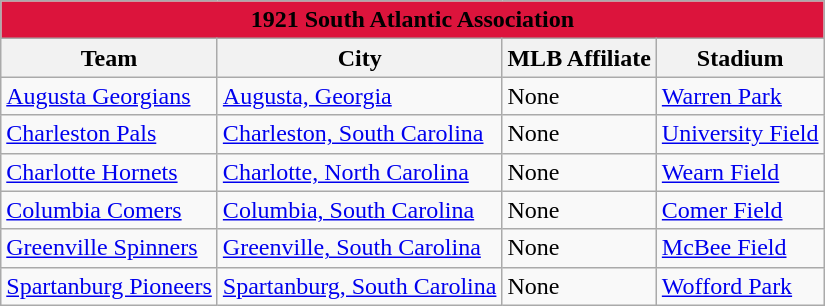<table class="wikitable" style="width:auto">
<tr>
<td bgcolor="#DC143C" align="center" colspan="7"><strong><span>1921 South Atlantic Association</span></strong></td>
</tr>
<tr>
<th>Team</th>
<th>City</th>
<th>MLB Affiliate</th>
<th>Stadium</th>
</tr>
<tr>
<td><a href='#'>Augusta Georgians</a></td>
<td><a href='#'>Augusta, Georgia</a></td>
<td>None</td>
<td><a href='#'>Warren Park</a></td>
</tr>
<tr>
<td><a href='#'>Charleston Pals</a></td>
<td><a href='#'>Charleston, South Carolina</a></td>
<td>None</td>
<td><a href='#'>University Field</a></td>
</tr>
<tr>
<td><a href='#'>Charlotte Hornets</a></td>
<td><a href='#'>Charlotte, North Carolina</a></td>
<td>None</td>
<td><a href='#'>Wearn Field</a></td>
</tr>
<tr>
<td><a href='#'>Columbia Comers</a></td>
<td><a href='#'>Columbia, South Carolina</a></td>
<td>None</td>
<td><a href='#'>Comer Field</a></td>
</tr>
<tr>
<td><a href='#'>Greenville Spinners</a></td>
<td><a href='#'>Greenville, South Carolina</a></td>
<td>None</td>
<td><a href='#'>McBee Field</a></td>
</tr>
<tr>
<td><a href='#'>Spartanburg Pioneers</a></td>
<td><a href='#'>Spartanburg, South Carolina</a></td>
<td>None</td>
<td><a href='#'>Wofford Park</a></td>
</tr>
</table>
